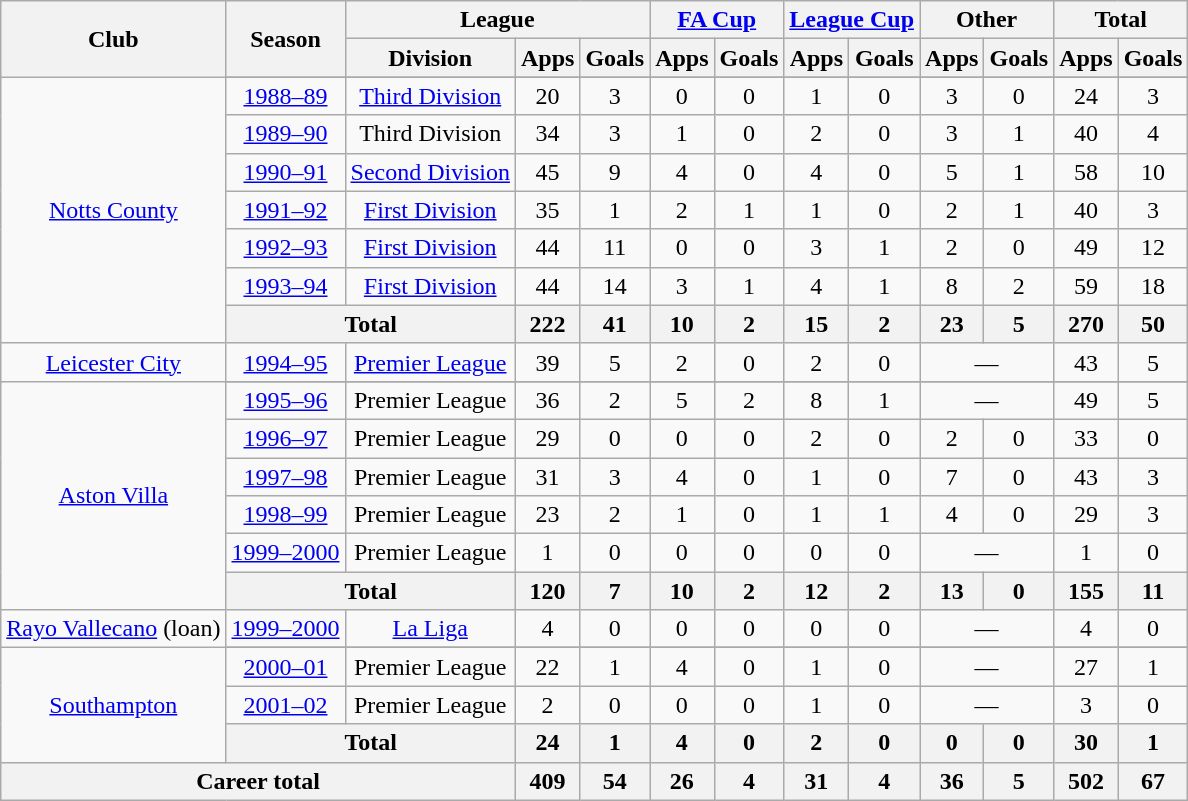<table class=wikitable style=text-align:center>
<tr>
<th rowspan=2>Club</th>
<th rowspan=2>Season</th>
<th colspan=3>League</th>
<th colspan=2><a href='#'>FA Cup</a></th>
<th colspan=2><a href='#'>League Cup</a></th>
<th colspan=2>Other</th>
<th colspan=2>Total</th>
</tr>
<tr>
<th>Division</th>
<th>Apps</th>
<th>Goals</th>
<th>Apps</th>
<th>Goals</th>
<th>Apps</th>
<th>Goals</th>
<th>Apps</th>
<th>Goals</th>
<th>Apps</th>
<th>Goals</th>
</tr>
<tr>
<td rowspan=8><a href='#'>Notts County</a></td>
</tr>
<tr>
<td><a href='#'>1988–89</a></td>
<td><a href='#'>Third Division</a></td>
<td>20</td>
<td>3</td>
<td>0</td>
<td>0</td>
<td>1</td>
<td>0</td>
<td>3</td>
<td>0</td>
<td>24</td>
<td>3</td>
</tr>
<tr>
<td><a href='#'>1989–90</a></td>
<td>Third Division</td>
<td>34</td>
<td>3</td>
<td>1</td>
<td>0</td>
<td>2</td>
<td>0</td>
<td>3</td>
<td>1</td>
<td>40</td>
<td>4</td>
</tr>
<tr>
<td><a href='#'>1990–91</a></td>
<td><a href='#'>Second Division</a></td>
<td>45</td>
<td>9</td>
<td>4</td>
<td>0</td>
<td>4</td>
<td>0</td>
<td>5</td>
<td>1</td>
<td>58</td>
<td>10</td>
</tr>
<tr>
<td><a href='#'>1991–92</a></td>
<td><a href='#'>First Division</a></td>
<td>35</td>
<td>1</td>
<td>2</td>
<td>1</td>
<td>1</td>
<td>0</td>
<td>2</td>
<td>1</td>
<td>40</td>
<td>3</td>
</tr>
<tr>
<td><a href='#'>1992–93</a></td>
<td><a href='#'>First Division</a></td>
<td>44</td>
<td>11</td>
<td>0</td>
<td>0</td>
<td>3</td>
<td>1</td>
<td>2</td>
<td>0</td>
<td>49</td>
<td>12</td>
</tr>
<tr>
<td><a href='#'>1993–94</a></td>
<td><a href='#'>First Division</a></td>
<td>44</td>
<td>14</td>
<td>3</td>
<td>1</td>
<td>4</td>
<td>1</td>
<td>8</td>
<td>2</td>
<td>59</td>
<td>18</td>
</tr>
<tr>
<th colspan=2>Total</th>
<th>222</th>
<th>41</th>
<th>10</th>
<th>2</th>
<th>15</th>
<th>2</th>
<th>23</th>
<th>5</th>
<th>270</th>
<th>50</th>
</tr>
<tr>
<td><a href='#'>Leicester City</a></td>
<td><a href='#'>1994–95</a></td>
<td><a href='#'>Premier League</a></td>
<td>39</td>
<td>5</td>
<td>2</td>
<td>0</td>
<td>2</td>
<td>0</td>
<td colspan=2>—</td>
<td>43</td>
<td>5</td>
</tr>
<tr>
<td rowspan=7><a href='#'>Aston Villa</a></td>
</tr>
<tr>
<td><a href='#'>1995–96</a></td>
<td>Premier League</td>
<td>36</td>
<td>2</td>
<td>5</td>
<td>2</td>
<td>8</td>
<td>1</td>
<td colspan=2>—</td>
<td>49</td>
<td>5</td>
</tr>
<tr>
<td><a href='#'>1996–97</a></td>
<td>Premier League</td>
<td>29</td>
<td>0</td>
<td>0</td>
<td>0</td>
<td>2</td>
<td>0</td>
<td>2</td>
<td>0</td>
<td>33</td>
<td>0</td>
</tr>
<tr>
<td><a href='#'>1997–98</a></td>
<td>Premier League</td>
<td>31</td>
<td>3</td>
<td>4</td>
<td>0</td>
<td>1</td>
<td>0</td>
<td>7</td>
<td>0</td>
<td>43</td>
<td>3</td>
</tr>
<tr>
<td><a href='#'>1998–99</a></td>
<td>Premier League</td>
<td>23</td>
<td>2</td>
<td>1</td>
<td>0</td>
<td>1</td>
<td>1</td>
<td>4</td>
<td>0</td>
<td>29</td>
<td>3</td>
</tr>
<tr>
<td><a href='#'>1999–2000</a></td>
<td>Premier League</td>
<td>1</td>
<td>0</td>
<td>0</td>
<td>0</td>
<td>0</td>
<td>0</td>
<td colspan=2>—</td>
<td>1</td>
<td>0</td>
</tr>
<tr>
<th colspan=2>Total</th>
<th>120</th>
<th>7</th>
<th>10</th>
<th>2</th>
<th>12</th>
<th>2</th>
<th>13</th>
<th>0</th>
<th>155</th>
<th>11</th>
</tr>
<tr>
<td><a href='#'>Rayo Vallecano</a> (loan)</td>
<td><a href='#'>1999–2000</a></td>
<td><a href='#'>La Liga</a></td>
<td>4</td>
<td>0</td>
<td>0</td>
<td>0</td>
<td>0</td>
<td>0</td>
<td colspan=2>—</td>
<td>4</td>
<td>0</td>
</tr>
<tr>
<td rowspan=4><a href='#'>Southampton</a></td>
</tr>
<tr>
<td><a href='#'>2000–01</a></td>
<td>Premier League</td>
<td>22</td>
<td>1</td>
<td>4</td>
<td>0</td>
<td>1</td>
<td>0</td>
<td colspan=2>—</td>
<td>27</td>
<td>1</td>
</tr>
<tr>
<td><a href='#'>2001–02</a></td>
<td>Premier League</td>
<td>2</td>
<td>0</td>
<td>0</td>
<td>0</td>
<td>1</td>
<td>0</td>
<td colspan=2>—</td>
<td>3</td>
<td>0</td>
</tr>
<tr>
<th colspan=2>Total</th>
<th>24</th>
<th>1</th>
<th>4</th>
<th>0</th>
<th>2</th>
<th>0</th>
<th>0</th>
<th>0</th>
<th>30</th>
<th>1</th>
</tr>
<tr>
<th colspan=3>Career total</th>
<th>409</th>
<th>54</th>
<th>26</th>
<th>4</th>
<th>31</th>
<th>4</th>
<th>36</th>
<th>5</th>
<th>502</th>
<th>67</th>
</tr>
</table>
